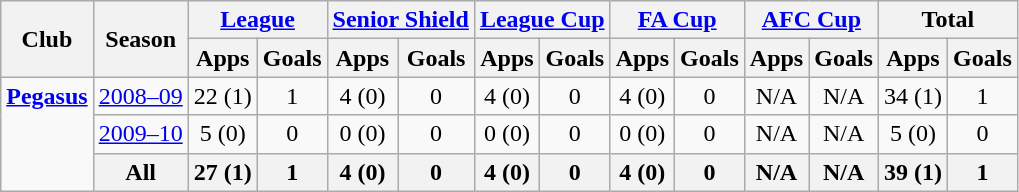<table class="wikitable" style="text-align: center;">
<tr>
<th rowspan="2">Club</th>
<th rowspan="2">Season</th>
<th colspan="2"><a href='#'>League</a></th>
<th colspan="2"><a href='#'>Senior Shield</a></th>
<th colspan="2"><a href='#'>League Cup</a></th>
<th colspan="2"><a href='#'>FA Cup</a></th>
<th colspan="2"><a href='#'>AFC Cup</a></th>
<th colspan="2">Total</th>
</tr>
<tr>
<th>Apps</th>
<th>Goals</th>
<th>Apps</th>
<th>Goals</th>
<th>Apps</th>
<th>Goals</th>
<th>Apps</th>
<th>Goals</th>
<th>Apps</th>
<th>Goals</th>
<th>Apps</th>
<th>Goals</th>
</tr>
<tr>
<td rowspan="3" valign="top"><strong><a href='#'>Pegasus</a></strong></td>
<td><a href='#'>2008–09</a></td>
<td>22 (1)</td>
<td>1</td>
<td>4 (0)</td>
<td>0</td>
<td>4 (0)</td>
<td>0</td>
<td>4 (0)</td>
<td>0</td>
<td>N/A</td>
<td>N/A</td>
<td>34 (1)</td>
<td>1</td>
</tr>
<tr>
<td><a href='#'>2009–10</a></td>
<td>5 (0)</td>
<td>0</td>
<td>0 (0)</td>
<td>0</td>
<td>0 (0)</td>
<td>0</td>
<td>0 (0)</td>
<td>0</td>
<td>N/A</td>
<td>N/A</td>
<td>5 (0)</td>
<td>0</td>
</tr>
<tr>
<th>All</th>
<th>27 (1)</th>
<th>1</th>
<th>4 (0)</th>
<th>0</th>
<th>4 (0)</th>
<th>0</th>
<th>4 (0)</th>
<th>0</th>
<th>N/A</th>
<th>N/A</th>
<th>39 (1)</th>
<th>1</th>
</tr>
</table>
